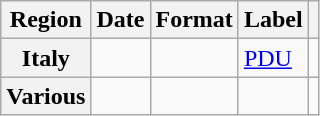<table class="wikitable plainrowheaders">
<tr>
<th scope="col">Region</th>
<th scope="col">Date</th>
<th scope="col">Format</th>
<th scope="col">Label</th>
<th scope="col"></th>
</tr>
<tr>
<th scope="row">Italy</th>
<td></td>
<td></td>
<td><a href='#'>PDU</a></td>
<td style="text-align:center;"></td>
</tr>
<tr>
<th scope="row">Various</th>
<td></td>
<td></td>
<td></td>
<td style="text-align:center;"></td>
</tr>
</table>
